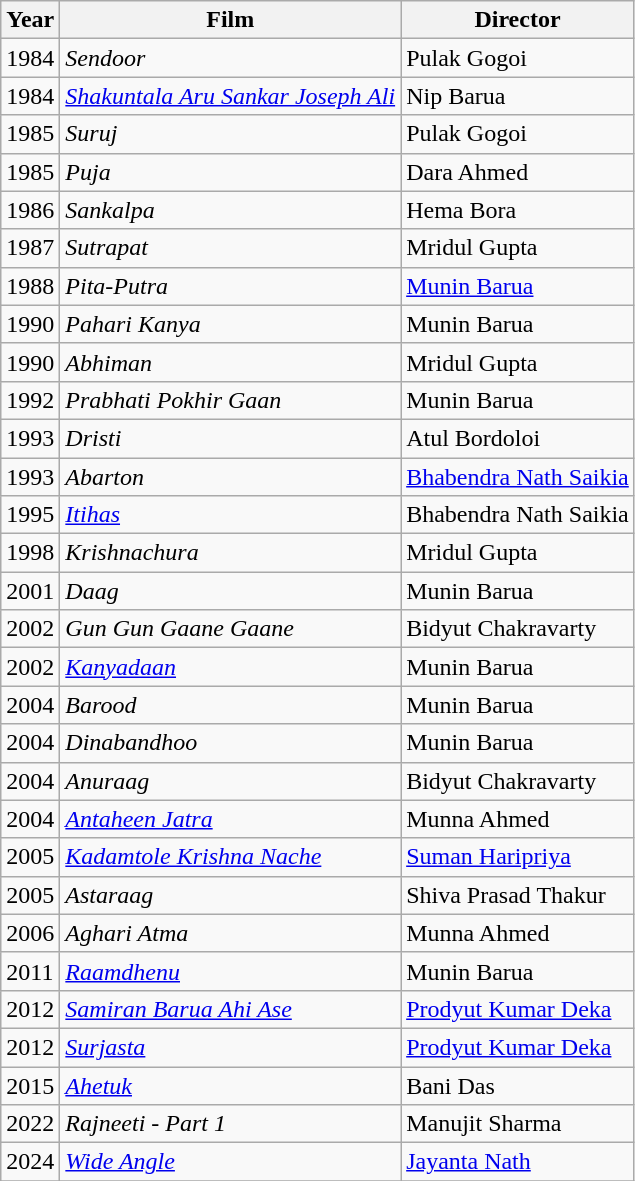<table class="wikitable sortable">
<tr>
<th>Year</th>
<th>Film</th>
<th>Director</th>
</tr>
<tr>
<td>1984</td>
<td><em>Sendoor</em></td>
<td>Pulak Gogoi</td>
</tr>
<tr>
<td>1984</td>
<td><em><a href='#'>Shakuntala Aru Sankar Joseph Ali</a></em></td>
<td>Nip Barua</td>
</tr>
<tr>
<td>1985</td>
<td><em>Suruj</em></td>
<td>Pulak Gogoi</td>
</tr>
<tr>
<td>1985</td>
<td><em>Puja</em></td>
<td>Dara Ahmed</td>
</tr>
<tr>
<td>1986</td>
<td><em>Sankalpa</em></td>
<td>Hema Bora</td>
</tr>
<tr>
<td>1987</td>
<td><em>Sutrapat</em></td>
<td>Mridul Gupta</td>
</tr>
<tr>
<td>1988</td>
<td><em>Pita-Putra</em></td>
<td><a href='#'>Munin Barua</a></td>
</tr>
<tr>
<td>1990</td>
<td><em>Pahari Kanya</em></td>
<td>Munin Barua</td>
</tr>
<tr>
<td>1990</td>
<td><em>Abhiman</em></td>
<td>Mridul Gupta</td>
</tr>
<tr>
<td>1992</td>
<td><em>Prabhati Pokhir Gaan</em></td>
<td>Munin Barua</td>
</tr>
<tr>
<td>1993</td>
<td><em>Dristi</em></td>
<td>Atul Bordoloi</td>
</tr>
<tr>
<td>1993</td>
<td><em>Abarton</em></td>
<td><a href='#'>Bhabendra Nath Saikia</a></td>
</tr>
<tr>
<td>1995</td>
<td><em><a href='#'>Itihas</a></em></td>
<td>Bhabendra Nath Saikia</td>
</tr>
<tr>
<td>1998</td>
<td><em>Krishnachura</em></td>
<td>Mridul Gupta</td>
</tr>
<tr>
<td>2001</td>
<td><em>Daag</em></td>
<td>Munin Barua</td>
</tr>
<tr>
<td>2002</td>
<td><em>Gun Gun Gaane Gaane</em></td>
<td>Bidyut Chakravarty</td>
</tr>
<tr>
<td>2002</td>
<td><em><a href='#'>Kanyadaan</a></em></td>
<td>Munin Barua</td>
</tr>
<tr>
<td>2004</td>
<td><em>Barood</em></td>
<td>Munin Barua</td>
</tr>
<tr>
<td>2004</td>
<td><em>Dinabandhoo</em></td>
<td>Munin Barua</td>
</tr>
<tr>
<td>2004</td>
<td><em>Anuraag</em></td>
<td>Bidyut Chakravarty</td>
</tr>
<tr>
<td>2004</td>
<td><em><a href='#'>Antaheen Jatra</a></em></td>
<td>Munna Ahmed</td>
</tr>
<tr>
<td>2005</td>
<td><em><a href='#'>Kadamtole Krishna Nache</a></em></td>
<td><a href='#'>Suman Haripriya</a></td>
</tr>
<tr>
<td>2005</td>
<td><em>Astaraag</em></td>
<td>Shiva Prasad Thakur</td>
</tr>
<tr>
<td>2006</td>
<td><em>Aghari Atma</em></td>
<td>Munna Ahmed</td>
</tr>
<tr>
<td>2011</td>
<td><em><a href='#'>Raamdhenu</a></em></td>
<td>Munin Barua</td>
</tr>
<tr>
<td>2012</td>
<td><em><a href='#'>Samiran Barua Ahi Ase</a></em></td>
<td><a href='#'>Prodyut Kumar Deka</a></td>
</tr>
<tr>
<td>2012</td>
<td><em><a href='#'>Surjasta</a></em></td>
<td><a href='#'>Prodyut Kumar Deka</a></td>
</tr>
<tr>
<td>2015</td>
<td><em><a href='#'>Ahetuk</a></em></td>
<td>Bani Das</td>
</tr>
<tr>
<td>2022</td>
<td><em>Rajneeti - Part 1</em></td>
<td>Manujit Sharma</td>
</tr>
<tr>
<td>2024</td>
<td><em><a href='#'>Wide Angle</a></em></td>
<td><a href='#'>Jayanta Nath</a></td>
</tr>
<tr>
</tr>
</table>
